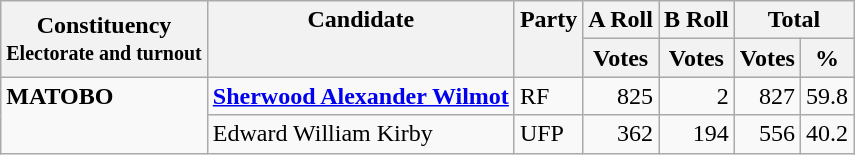<table class="wikitable">
<tr>
<th align="left" rowspan=2>Constituency<br><small>Electorate and turnout</small></th>
<th align="center" valign="top" rowspan=2>Candidate</th>
<th align="center" valign="top" rowspan=2>Party</th>
<th align="center" valign="top">A Roll</th>
<th align="center" valign="top">B Roll</th>
<th align="center" valign="top" colspan=2>Total</th>
</tr>
<tr bgcolor="CCCCCC">
<th align="center">Votes</th>
<th align="center">Votes</th>
<th align="center">Votes</th>
<th align="center">%</th>
</tr>
<tr>
<td valign="top" rowspan="2"><strong>MATOBO</strong></td>
<td align="left"><strong><a href='#'>Sherwood Alexander Wilmot</a></strong></td>
<td align="left">RF</td>
<td align="right">825</td>
<td align="right">2</td>
<td align="right">827</td>
<td align="right">59.8</td>
</tr>
<tr>
<td align="left">Edward William Kirby</td>
<td align="left">UFP</td>
<td align="right">362</td>
<td align="right">194</td>
<td align="right">556</td>
<td align="right">40.2</td>
</tr>
</table>
